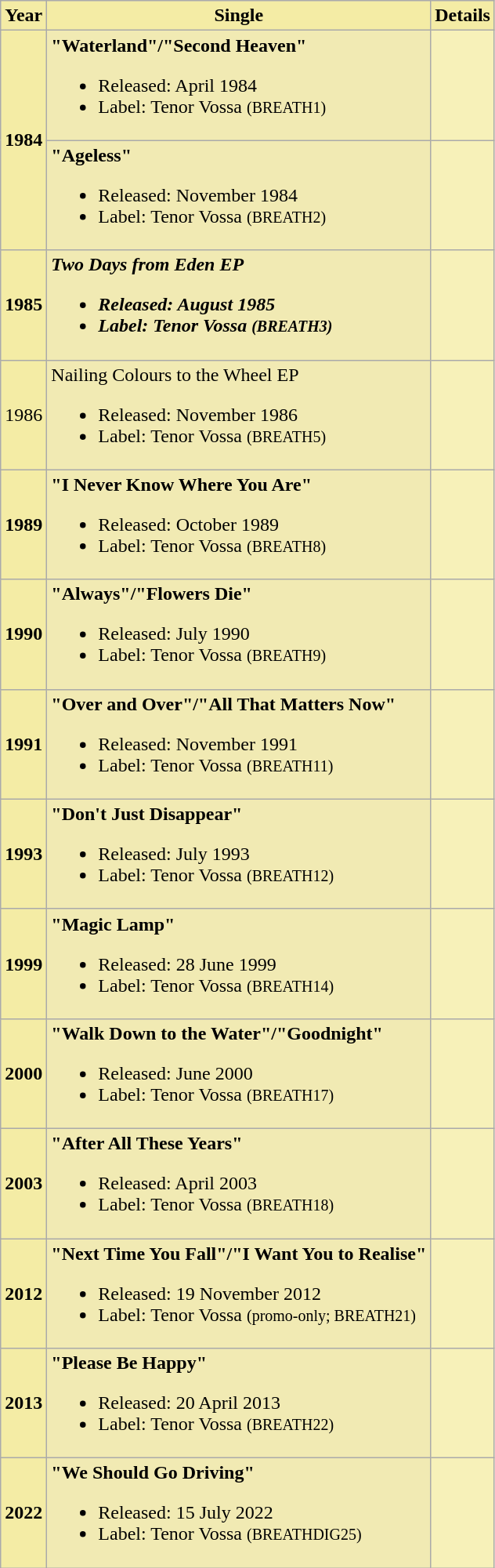<table class="wikitable" style="background: #f7f1b9; text-align:center;">
<tr>
<th rowspan="1" style="background: #f4eca5">Year</th>
<th rowspan="1" style="background: #f4eca5">Single</th>
<th rowspan="1" style="background: #f4eca5">Details</th>
</tr>
<tr>
<td style="background: #f4eca5" rowspan="2"><strong>1984</strong></td>
<td style="background: #f1eab3" align="left"><strong>"Waterland"/"Second Heaven"</strong><br><ul><li>Released: April 1984</li><li>Label: Tenor Vossa <small>(BREATH1)</small></li></ul></td>
<td align="left"></td>
</tr>
<tr>
<td style="background: #f1eab3" align="left"><strong>"Ageless"</strong><br><ul><li>Released: November 1984</li><li>Label: Tenor Vossa <small>(BREATH2)</small></li></ul></td>
<td align="left"></td>
</tr>
<tr>
<td style="background: #f4eca5" rowspan="1"><strong>1985</strong></td>
<td style="background: #f1eab3" align="left"><strong><em>Two Days from Eden<em> EP<strong><br><ul><li>Released: August 1985</li><li>Label: Tenor Vossa <small>(BREATH3)</small></li></ul></td>
<td align="left"></td>
</tr>
<tr>
<td style="background: #f4eca5" rowspan="1"></strong>1986<strong></td>
<td style="background: #f1eab3" align="left"></em></strong>Nailing Colours to the Wheel</em> EP</strong><br><ul><li>Released: November 1986</li><li>Label: Tenor Vossa <small>(BREATH5)</small></li></ul></td>
<td align="left"></td>
</tr>
<tr>
<td style="background: #f4eca5" rowspan="1"><strong>1989</strong></td>
<td style="background: #f1eab3" align="left"><strong>"I Never Know Where You Are"</strong><br><ul><li>Released: October 1989</li><li>Label: Tenor Vossa <small>(BREATH8)</small></li></ul></td>
<td align="left"></td>
</tr>
<tr>
<td style="background: #f4eca5" rowspan="1"><strong>1990</strong></td>
<td style="background: #f1eab3" align="left"><strong>"Always"/"Flowers Die"</strong><br><ul><li>Released: July 1990</li><li>Label: Tenor Vossa <small>(BREATH9)</small></li></ul></td>
<td align="left"></td>
</tr>
<tr>
<td style="background: #f4eca5" rowspan="1"><strong>1991</strong></td>
<td style="background: #f1eab3" align="left"><strong>"Over and Over"/"All That Matters Now"</strong><br><ul><li>Released: November 1991</li><li>Label: Tenor Vossa <small>(BREATH11)</small></li></ul></td>
<td align="left"></td>
</tr>
<tr>
<td style="background: #f4eca5" rowspan="1"><strong>1993</strong></td>
<td style="background: #f1eab3" align="left"><strong>"Don't Just Disappear"</strong><br><ul><li>Released: July 1993</li><li>Label: Tenor Vossa <small>(BREATH12)</small></li></ul></td>
<td align="left"></td>
</tr>
<tr>
<td style="background: #f4eca5" rowspan="1"><strong>1999</strong></td>
<td style="background: #f1eab3" align="left"><strong>"Magic Lamp"</strong><br><ul><li>Released: 28 June 1999</li><li>Label: Tenor Vossa <small>(BREATH14)</small></li></ul></td>
<td align="left"></td>
</tr>
<tr>
<td style="background: #f4eca5" rowspan="1"><strong>2000</strong></td>
<td style="background: #f1eab3" align="left"><strong>"Walk Down to the Water"/"Goodnight"</strong><br><ul><li>Released: June 2000</li><li>Label: Tenor Vossa <small>(BREATH17)</small></li></ul></td>
<td align="left"></td>
</tr>
<tr>
<td style="background: #f4eca5" rowspan="1"><strong>2003</strong></td>
<td style="background: #f1eab3" align="left"><strong>"After All These Years"</strong><br><ul><li>Released: April 2003</li><li>Label: Tenor Vossa <small>(BREATH18)</small></li></ul></td>
<td align="left"></td>
</tr>
<tr>
<td style="background: #f4eca5" rowspan="1"><strong>2012</strong></td>
<td style="background: #f1eab3" align="left"><strong>"Next Time You Fall"/"I Want You to Realise"</strong><br><ul><li>Released: 19 November 2012</li><li>Label: Tenor Vossa <small>(promo-only; BREATH21)</small></li></ul></td>
<td align="left"></td>
</tr>
<tr>
<td style="background: #f4eca5" rowspan="1"><strong>2013</strong></td>
<td style="background: #f1eab3" align="left"><strong>"Please Be Happy"</strong><br><ul><li>Released: 20 April 2013</li><li>Label: Tenor Vossa <small>(BREATH22)</small></li></ul></td>
<td align="left"></td>
</tr>
<tr>
<td style="background: #f4eca5" rowspan="1"><strong>2022</strong></td>
<td style="background: #f1eab3" align="left"><strong>"We Should Go Driving"</strong><br><ul><li>Released: 15 July 2022</li><li>Label: Tenor Vossa <small>(BREATHDIG25)</small></li></ul></td>
<td align="left"></td>
</tr>
</table>
